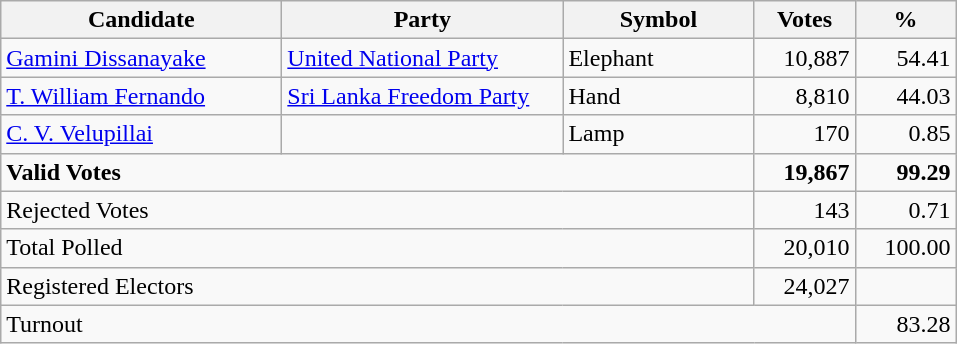<table class="wikitable" border="1" style="text-align:right;">
<tr>
<th align=left width="180">Candidate</th>
<th align=left width="180">Party</th>
<th align=left width="120">Symbol</th>
<th align=left width="60">Votes</th>
<th align=left width="60">%</th>
</tr>
<tr>
<td align=left><a href='#'>Gamini Dissanayake</a></td>
<td align=left><a href='#'>United National Party</a></td>
<td align=left>Elephant</td>
<td align=right>10,887</td>
<td align=right>54.41</td>
</tr>
<tr>
<td align=left><a href='#'>T. William Fernando</a></td>
<td align=left><a href='#'>Sri Lanka Freedom Party</a></td>
<td align=left>Hand</td>
<td align=right>8,810</td>
<td align=right>44.03</td>
</tr>
<tr>
<td align=left><a href='#'>C. V. Velupillai</a></td>
<td></td>
<td align=left>Lamp</td>
<td align=right>170</td>
<td align=right>0.85</td>
</tr>
<tr>
<td align=left colspan=3><strong>Valid Votes</strong></td>
<td align=right><strong>19,867</strong></td>
<td align=right><strong>99.29</strong></td>
</tr>
<tr>
<td align=left colspan=3>Rejected Votes</td>
<td align=right>143</td>
<td align=right>0.71</td>
</tr>
<tr>
<td align=left colspan=3>Total Polled</td>
<td align=right>20,010</td>
<td align=right>100.00</td>
</tr>
<tr>
<td align=left colspan=3>Registered Electors</td>
<td align=right>24,027</td>
<td></td>
</tr>
<tr>
<td align=left colspan=4>Turnout</td>
<td align=right>83.28</td>
</tr>
</table>
